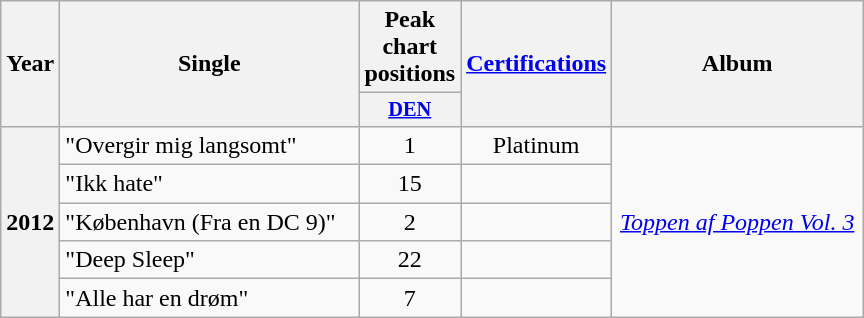<table class="wikitable plainrowheaders" style="text-align:center;" border="1">
<tr>
<th scope="col" rowspan="2" style="width:2em;">Year</th>
<th scope="col" rowspan="2" style="width:12em;">Single</th>
<th scope="col" colspan="1">Peak chart positions</th>
<th scope="col" rowspan="2" style="width:5em;"><a href='#'>Certifications</a></th>
<th scope="col" rowspan="2" style="width:10em;">Album</th>
</tr>
<tr>
<th scope="col" style="width:3em;font-size:85%;"><a href='#'>DEN</a><br></th>
</tr>
<tr>
<th rowspan=5>2012</th>
<td style="text-align:left;">"Overgir mig langsomt"</td>
<td>1</td>
<td>Platinum</td>
<td rowspan=5><em><a href='#'>Toppen af Poppen Vol. 3</a></em></td>
</tr>
<tr>
<td style="text-align:left;">"Ikk hate"</td>
<td>15</td>
<td></td>
</tr>
<tr>
<td style="text-align:left;">"København (Fra en DC 9)"</td>
<td>2</td>
<td></td>
</tr>
<tr>
<td style="text-align:left;">"Deep Sleep"</td>
<td>22</td>
<td></td>
</tr>
<tr>
<td style="text-align:left;">"Alle har en drøm"</td>
<td>7</td>
<td></td>
</tr>
</table>
